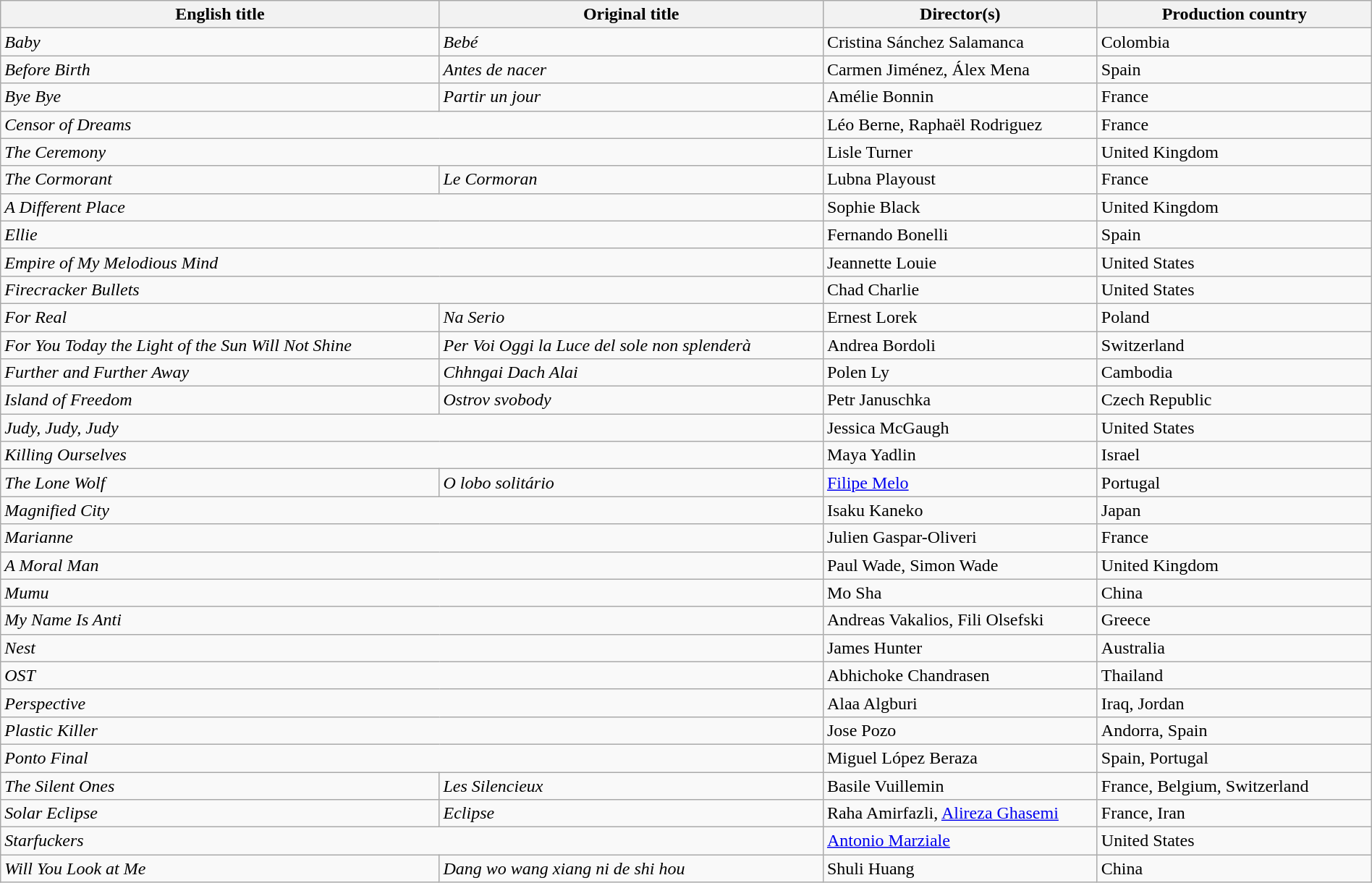<table class="sortable wikitable" width="100%" cellpadding="5">
<tr>
<th scope="col" width="32%">English title</th>
<th scope="col" width="28%">Original title</th>
<th scope="col" width="20%">Director(s)</th>
<th scope="col" width="20%">Production country</th>
</tr>
<tr>
<td><em>Baby</em></td>
<td><em>Bebé</em></td>
<td>Cristina Sánchez Salamanca</td>
<td>Colombia</td>
</tr>
<tr>
<td><em>Before Birth</em></td>
<td><em>Antes de nacer</em></td>
<td>Carmen Jiménez, Álex Mena</td>
<td>Spain</td>
</tr>
<tr>
<td><em>Bye Bye</em></td>
<td><em>Partir un jour</em></td>
<td>Amélie Bonnin</td>
<td>France</td>
</tr>
<tr>
<td colspan=2><em>Censor of Dreams</em></td>
<td>Léo Berne, Raphaël Rodriguez</td>
<td>France</td>
</tr>
<tr>
<td colspan=2><em>The Ceremony</em></td>
<td>Lisle Turner</td>
<td>United Kingdom</td>
</tr>
<tr>
<td><em>The Cormorant</em></td>
<td><em>Le Cormoran</em></td>
<td>Lubna Playoust</td>
<td>France</td>
</tr>
<tr>
<td colspan=2><em>A Different Place</em></td>
<td>Sophie Black</td>
<td>United Kingdom</td>
</tr>
<tr>
<td colspan=2><em>Ellie</em></td>
<td>Fernando Bonelli</td>
<td>Spain</td>
</tr>
<tr>
<td colspan=2><em>Empire of My Melodious Mind</em></td>
<td>Jeannette Louie</td>
<td>United States</td>
</tr>
<tr>
<td colspan=2><em>Firecracker Bullets</em></td>
<td>Chad Charlie</td>
<td>United States</td>
</tr>
<tr>
<td><em>For Real</em></td>
<td><em>Na Serio</em></td>
<td>Ernest Lorek</td>
<td>Poland</td>
</tr>
<tr>
<td><em>For You Today the Light of the Sun Will Not Shine</em></td>
<td><em>Per Voi Oggi la Luce del sole non splenderà</em></td>
<td>Andrea Bordoli</td>
<td>Switzerland</td>
</tr>
<tr>
<td><em>Further and Further Away</em></td>
<td><em>Chhngai Dach Alai</em></td>
<td>Polen Ly</td>
<td>Cambodia</td>
</tr>
<tr>
<td><em>Island of Freedom</em></td>
<td><em>Ostrov svobody</em></td>
<td>Petr Januschka</td>
<td>Czech Republic</td>
</tr>
<tr>
<td colspan=2><em>Judy, Judy, Judy</em></td>
<td>Jessica McGaugh</td>
<td>United States</td>
</tr>
<tr>
<td colspan=2><em>Killing Ourselves</em></td>
<td>Maya Yadlin</td>
<td>Israel</td>
</tr>
<tr>
<td><em>The Lone Wolf</em></td>
<td><em>O lobo solitário</em></td>
<td><a href='#'>Filipe Melo</a></td>
<td>Portugal</td>
</tr>
<tr>
<td colspan=2><em>Magnified City</em></td>
<td>Isaku Kaneko</td>
<td>Japan</td>
</tr>
<tr>
<td colspan=2><em>Marianne</em></td>
<td>Julien Gaspar-Oliveri</td>
<td>France</td>
</tr>
<tr>
<td colspan=2><em>A Moral Man</em></td>
<td>Paul Wade, Simon Wade</td>
<td>United Kingdom</td>
</tr>
<tr>
<td colspan=2><em>Mumu</em></td>
<td>Mo Sha</td>
<td>China</td>
</tr>
<tr>
<td colspan=2><em>My Name Is Anti</em></td>
<td>Andreas Vakalios, Fili Olsefski</td>
<td>Greece</td>
</tr>
<tr>
<td colspan=2><em>Nest</em></td>
<td>James Hunter</td>
<td>Australia</td>
</tr>
<tr>
<td colspan=2><em>OST</em></td>
<td>Abhichoke Chandrasen</td>
<td>Thailand</td>
</tr>
<tr>
<td colspan=2><em>Perspective</em></td>
<td>Alaa Algburi</td>
<td>Iraq, Jordan</td>
</tr>
<tr>
<td colspan=2><em>Plastic Killer</em></td>
<td>Jose Pozo</td>
<td>Andorra, Spain</td>
</tr>
<tr>
<td colspan=2><em>Ponto Final</em></td>
<td>Miguel López Beraza</td>
<td>Spain, Portugal</td>
</tr>
<tr>
<td><em>The Silent Ones</em></td>
<td><em>Les Silencieux</em></td>
<td>Basile Vuillemin</td>
<td>France, Belgium, Switzerland</td>
</tr>
<tr>
<td><em>Solar Eclipse</em></td>
<td><em>Eclipse</em></td>
<td>Raha Amirfazli, <a href='#'>Alireza Ghasemi</a></td>
<td>France, Iran</td>
</tr>
<tr>
<td colspan=2><em>Starfuckers</em></td>
<td><a href='#'>Antonio Marziale</a></td>
<td>United States</td>
</tr>
<tr>
<td><em>Will You Look at Me</em></td>
<td><em>Dang wo wang xiang ni de shi hou</em></td>
<td>Shuli Huang</td>
<td>China</td>
</tr>
</table>
